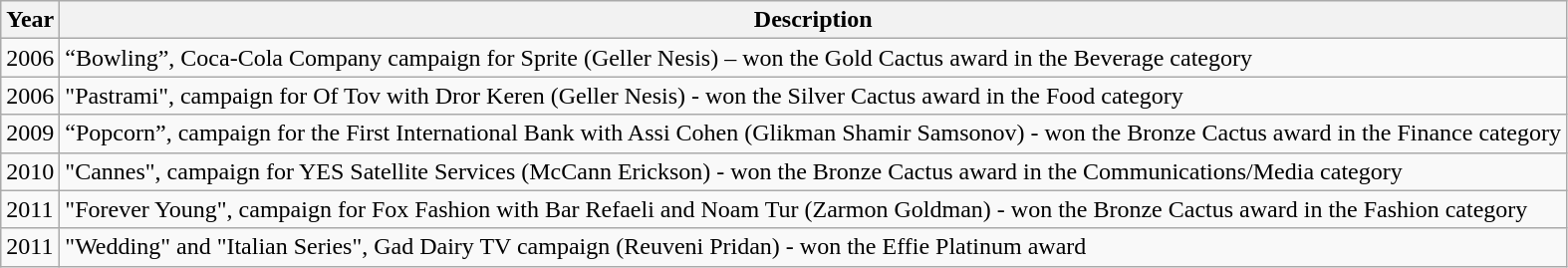<table class="wikitable">
<tr>
<th>Year</th>
<th>Description</th>
</tr>
<tr>
<td>2006</td>
<td>“Bowling”, Coca-Cola Company campaign for Sprite (Geller Nesis) – won the Gold Cactus award in the Beverage category</td>
</tr>
<tr>
<td>2006</td>
<td>"Pastrami", campaign for Of Tov with Dror Keren (Geller Nesis) - won the Silver Cactus award in the Food category</td>
</tr>
<tr>
<td>2009</td>
<td>“Popcorn”, campaign for the First International Bank with Assi Cohen (Glikman Shamir Samsonov) - won the Bronze Cactus award in the Finance category</td>
</tr>
<tr>
<td>2010</td>
<td>"Cannes", campaign for YES Satellite Services (McCann Erickson) - won the Bronze Cactus award in the Communications/Media category</td>
</tr>
<tr>
<td>2011</td>
<td>"Forever Young", campaign for Fox Fashion with Bar Refaeli and Noam Tur (Zarmon Goldman) - won the Bronze Cactus award in the Fashion category</td>
</tr>
<tr>
<td>2011</td>
<td>"Wedding" and "Italian Series", Gad Dairy TV campaign (Reuveni Pridan) - won the Effie Platinum award</td>
</tr>
</table>
